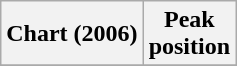<table class="wikitable">
<tr>
<th>Chart (2006)</th>
<th>Peak<br>position</th>
</tr>
<tr>
</tr>
</table>
